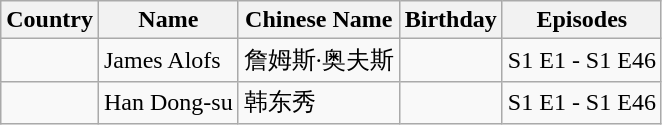<table class="wikitable">
<tr>
<th>Country</th>
<th>Name</th>
<th>Chinese Name</th>
<th>Birthday</th>
<th>Episodes</th>
</tr>
<tr>
<td></td>
<td>James Alofs</td>
<td>詹姆斯·奥夫斯</td>
<td></td>
<td>S1 E1 - S1 E46</td>
</tr>
<tr>
<td></td>
<td>Han Dong-su</td>
<td>韩东秀</td>
<td></td>
<td>S1 E1 - S1 E46</td>
</tr>
</table>
